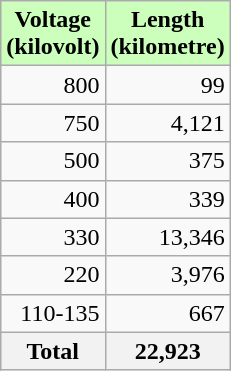<table class="wikitable floatright"  style="text-align:right; margin-left:10px" align="right" border="1">
<tr>
<th style="background-color:#cfb">Voltage<br>(kilovolt)</th>
<th style="background-color:#cfb">Length<br>(kilometre)</th>
</tr>
<tr>
<td>800</td>
<td>99</td>
</tr>
<tr>
<td>750</td>
<td>4,121</td>
</tr>
<tr>
<td>500</td>
<td>375</td>
</tr>
<tr>
<td>400</td>
<td>339</td>
</tr>
<tr>
<td>330</td>
<td>13,346</td>
</tr>
<tr>
<td>220</td>
<td>3,976</td>
</tr>
<tr>
<td>110-135</td>
<td>667</td>
</tr>
<tr>
<th><strong>Total</strong></th>
<th>22,923</th>
</tr>
</table>
